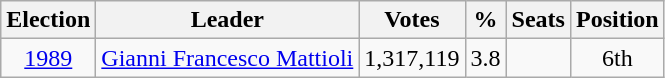<table class="wikitable" style="text-align:center">
<tr>
<th>Election</th>
<th>Leader</th>
<th>Votes</th>
<th>%</th>
<th>Seats</th>
<th>Position</th>
</tr>
<tr>
<td><a href='#'>1989</a></td>
<td><a href='#'>Gianni Francesco Mattioli</a></td>
<td>1,317,119</td>
<td>3.8</td>
<td></td>
<td>6th</td>
</tr>
</table>
